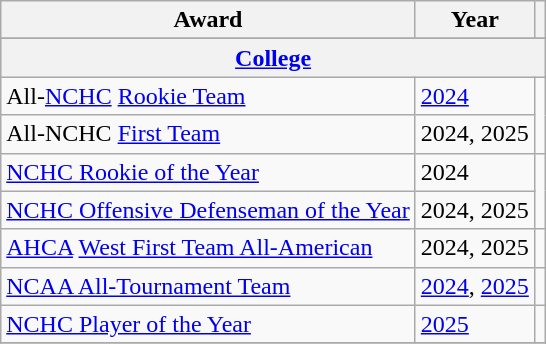<table class="wikitable">
<tr>
<th>Award</th>
<th>Year</th>
<th></th>
</tr>
<tr ALIGN="center" bgcolor="#e0e0e0">
</tr>
<tr ALIGN="center" bgcolor="#e0e0e0">
<th colspan="3"><a href='#'>College</a></th>
</tr>
<tr>
<td>All-<a href='#'>NCHC</a> <a href='#'>Rookie Team</a></td>
<td><a href='#'>2024</a></td>
<td rowspan="2"></td>
</tr>
<tr>
<td>All-NCHC <a href='#'>First Team</a></td>
<td>2024, 2025</td>
</tr>
<tr>
<td><a href='#'>NCHC Rookie of the Year</a></td>
<td>2024</td>
<td rowspan="2"></td>
</tr>
<tr>
<td><a href='#'>NCHC Offensive Defenseman of the Year</a></td>
<td>2024, 2025</td>
</tr>
<tr>
<td><a href='#'>AHCA</a> <a href='#'>West First Team All-American</a></td>
<td>2024, 2025</td>
<td></td>
</tr>
<tr>
<td><a href='#'>NCAA All-Tournament Team</a></td>
<td><a href='#'>2024</a>, <a href='#'>2025</a></td>
<td></td>
</tr>
<tr>
<td><a href='#'>NCHC Player of the Year</a></td>
<td><a href='#'>2025</a></td>
<td></td>
</tr>
<tr>
</tr>
</table>
